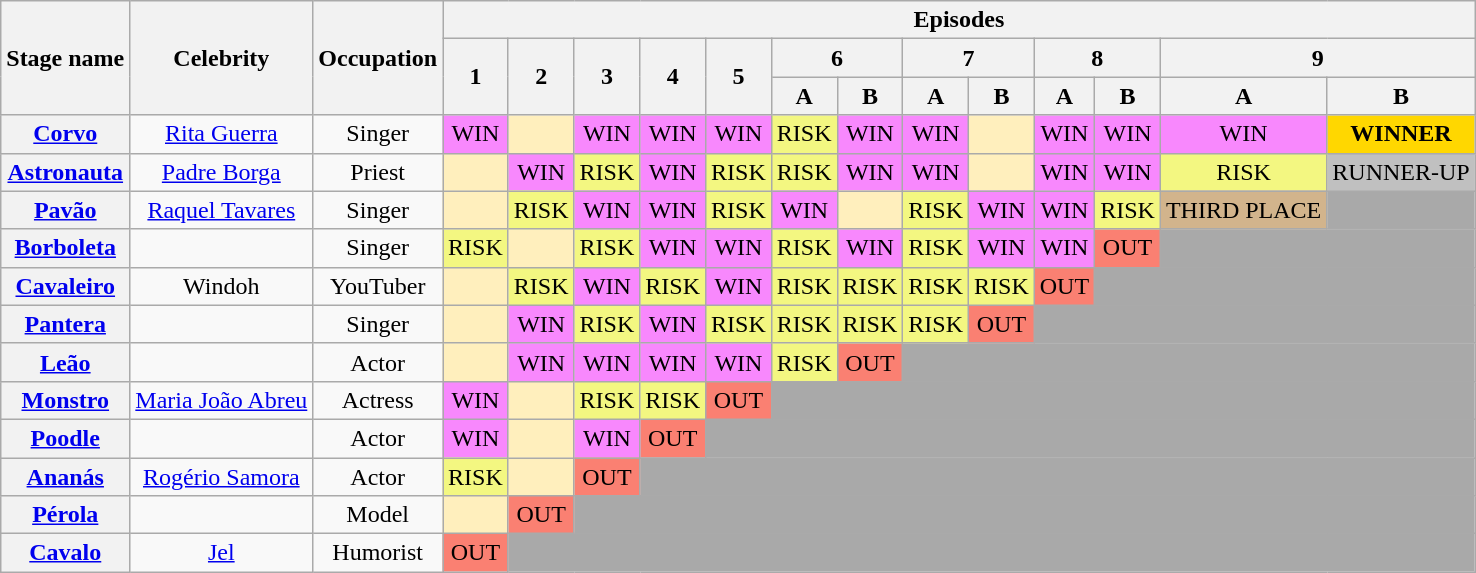<table class="wikitable" style="text-align:center; ">
<tr>
<th rowspan="3">Stage name</th>
<th rowspan="3">Celebrity</th>
<th rowspan="3">Occupation</th>
<th colspan="13">Episodes</th>
</tr>
<tr>
<th rowspan="2">1</th>
<th rowspan="2">2</th>
<th rowspan="2">3</th>
<th rowspan="2">4</th>
<th rowspan="2">5</th>
<th colspan="2">6</th>
<th colspan="2">7</th>
<th colspan="2">8</th>
<th colspan="2">9</th>
</tr>
<tr>
<th>A</th>
<th>B</th>
<th>A</th>
<th>B</th>
<th>A</th>
<th>B</th>
<th>A</th>
<th>B</th>
</tr>
<tr>
<th><a href='#'>Corvo</a></th>
<td><a href='#'>Rita Guerra</a></td>
<td>Singer</td>
<td bgcolor="#F888FD">WIN</td>
<td bgcolor="#FFEFBD"></td>
<td bgcolor="#F888FD">WIN</td>
<td bgcolor="#F888FD">WIN</td>
<td bgcolor="#F888FD">WIN</td>
<td bgcolor="#F3F781">RISK</td>
<td bgcolor="#F888FD">WIN</td>
<td bgcolor="#F888FD">WIN</td>
<td bgcolor="#FFEFBD"></td>
<td bgcolor="#F888FD">WIN</td>
<td bgcolor="#F888FD">WIN</td>
<td bgcolor="#F888FD">WIN</td>
<td bgcolor="gold"><strong>WINNER</strong></td>
</tr>
<tr>
<th><a href='#'>Astronauta</a></th>
<td><a href='#'>Padre Borga</a></td>
<td>Priest</td>
<td bgcolor="#FFEFBD"></td>
<td bgcolor="#F888FD">WIN</td>
<td bgcolor="#F3F781">RISK</td>
<td bgcolor="#F888FD">WIN</td>
<td bgcolor="#F3F781">RISK</td>
<td bgcolor="#F3F781">RISK</td>
<td bgcolor="#F888FD">WIN</td>
<td bgcolor="#F888FD">WIN</td>
<td bgcolor="#FFEFBD"></td>
<td bgcolor="#F888FD">WIN</td>
<td bgcolor="#F888FD">WIN</td>
<td bgcolor="#F3F781">RISK</td>
<td bgcolor="silver">RUNNER-UP</td>
</tr>
<tr>
<th><a href='#'>Pavão</a></th>
<td><a href='#'>Raquel Tavares</a></td>
<td>Singer</td>
<td bgcolor="#FFEFBD"></td>
<td bgcolor="#F3F781">RISK</td>
<td bgcolor="#F888FD">WIN</td>
<td bgcolor="#F888FD">WIN</td>
<td bgcolor="#F3F781">RISK</td>
<td bgcolor="#F888FD">WIN</td>
<td bgcolor="#FFEFBD"></td>
<td bgcolor="#F3F781">RISK</td>
<td bgcolor="#F888FD">WIN</td>
<td bgcolor="#F888FD">WIN</td>
<td bgcolor="#F3F781">RISK</td>
<td bgcolor="tan">THIRD PLACE</td>
<td colspan="1" style="background:darkgrey"></td>
</tr>
<tr>
<th><a href='#'>Borboleta</a></th>
<td></td>
<td>Singer</td>
<td bgcolor="#F3F781">RISK</td>
<td bgcolor="#FFEFBD"></td>
<td bgcolor="#F3F781">RISK</td>
<td bgcolor="#F888FD">WIN</td>
<td bgcolor="#F888FD">WIN</td>
<td bgcolor="#F3F781">RISK</td>
<td bgcolor="#F888FD">WIN</td>
<td bgcolor="#F3F781">RISK</td>
<td bgcolor="#F888FD">WIN</td>
<td bgcolor="#F888FD">WIN</td>
<td bgcolor="salmon">OUT</td>
<td colspan="2" style="background:darkgrey"></td>
</tr>
<tr>
<th><a href='#'>Cavaleiro</a></th>
<td>Windoh</td>
<td>YouTuber</td>
<td bgcolor="#FFEFBD"></td>
<td bgcolor="#F3F781">RISK</td>
<td bgcolor="#F888FD">WIN</td>
<td bgcolor="#F3F781">RISK</td>
<td bgcolor="#F888FD">WIN</td>
<td bgcolor="#F3F781">RISK</td>
<td bgcolor="#F3F781">RISK</td>
<td bgcolor="#F3F781">RISK</td>
<td bgcolor="#F3F781">RISK</td>
<td bgcolor="salmon">OUT</td>
<td colspan="3" style="background:darkgrey"></td>
</tr>
<tr>
<th><a href='#'>Pantera</a></th>
<td></td>
<td>Singer</td>
<td bgcolor="#FFEFBD"></td>
<td bgcolor="#F888FD">WIN</td>
<td bgcolor="#F3F781">RISK</td>
<td bgcolor="#F888FD">WIN</td>
<td bgcolor="#F3F781">RISK</td>
<td bgcolor="#F3F781">RISK</td>
<td bgcolor="#F3F781">RISK</td>
<td bgcolor="#F3F781">RISK</td>
<td bgcolor="salmon">OUT</td>
<td colspan="4" style="background:darkgrey"></td>
</tr>
<tr>
<th><a href='#'>Leão</a></th>
<td></td>
<td>Actor</td>
<td bgcolor="#FFEFBD"></td>
<td bgcolor="#F888FD">WIN</td>
<td bgcolor="#F888FD">WIN</td>
<td bgcolor="#F888FD">WIN</td>
<td bgcolor="#F888FD">WIN</td>
<td bgcolor="#F3F781">RISK</td>
<td bgcolor="salmon">OUT</td>
<td colspan="6" style="background:darkgrey"></td>
</tr>
<tr>
<th><a href='#'>Monstro</a></th>
<td><a href='#'>Maria João Abreu</a></td>
<td>Actress</td>
<td bgcolor="#F888FD">WIN</td>
<td bgcolor="#FFEFBD"></td>
<td bgcolor="#F3F781">RISK</td>
<td bgcolor="#F3F781">RISK</td>
<td bgcolor="salmon">OUT</td>
<td colspan="8" style="background:darkgrey"></td>
</tr>
<tr>
<th><a href='#'>Poodle</a></th>
<td></td>
<td>Actor</td>
<td bgcolor="#F888FD">WIN</td>
<td bgcolor="#FFEFBD"></td>
<td bgcolor="#F888FD">WIN</td>
<td bgcolor="salmon">OUT</td>
<td colspan="10" style="background:darkgrey"></td>
</tr>
<tr>
<th><a href='#'>Ananás</a></th>
<td><a href='#'>Rogério Samora</a></td>
<td>Actor</td>
<td bgcolor="#F3F781">RISK</td>
<td bgcolor="#FFEFBD"></td>
<td bgcolor="salmon">OUT</td>
<td colspan="12" style="background:darkgrey"></td>
</tr>
<tr>
<th><a href='#'>Pérola</a></th>
<td></td>
<td>Model</td>
<td bgcolor="#FFEFBD"></td>
<td bgcolor="salmon">OUT</td>
<td colspan="14" style="background:darkgrey"></td>
</tr>
<tr>
<th><a href='#'>Cavalo</a></th>
<td><a href='#'>Jel</a></td>
<td>Humorist</td>
<td bgcolor="salmon">OUT</td>
<td colspan="16" style="background:darkgrey"></td>
</tr>
</table>
